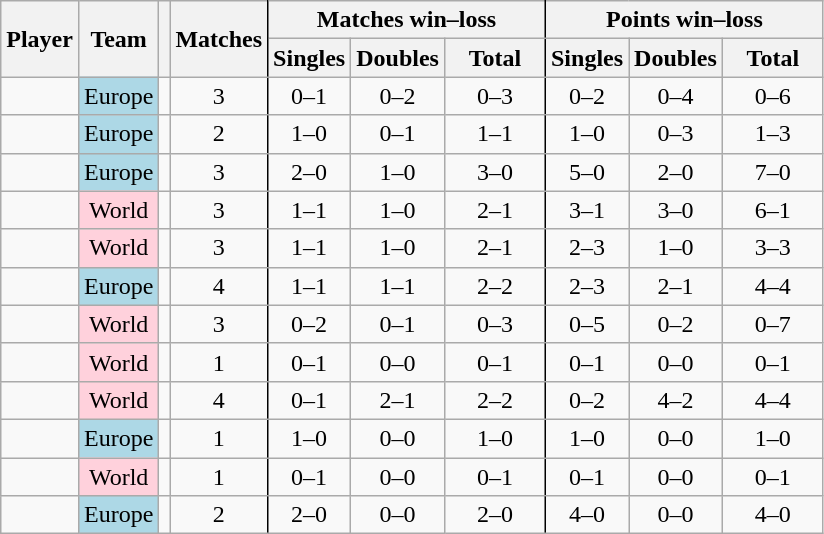<table class="wikitable mw-datatable sortable nowrap" style="text-align:center">
<tr>
<th rowspan=2>Player</th>
<th rowspan=2 width=40>Team</th>
<th rowspan=2></th>
<th rowspan=2 style="border-right: 1pt black solid">Matches</th>
<th class="unsortable" colspan=3 style="border-right: 1pt black solid">Matches win–loss</th>
<th class="unsortable" colspan=3>Points win–loss</th>
</tr>
<tr>
<th>Singles</th>
<th>Doubles</th>
<th width=60 style="border-right: 1pt black solid">Total</th>
<th>Singles</th>
<th>Doubles</th>
<th width=60>Total</th>
</tr>
<tr>
<td align="left"></td>
<td bgcolor="lightblue">Europe</td>
<td align=center></td>
<td style="border-right: 1pt black solid">3</td>
<td>0–1</td>
<td>0–2</td>
<td style="border-right: 1pt black solid">0–3</td>
<td>0–2</td>
<td>0–4</td>
<td>0–6</td>
</tr>
<tr>
<td align="left"></td>
<td bgcolor="lightblue">Europe</td>
<td align=center></td>
<td style="border-right: 1pt black solid">2</td>
<td>1–0</td>
<td>0–1</td>
<td style="border-right: 1pt black solid">1–1</td>
<td>1–0</td>
<td>0–3</td>
<td>1–3</td>
</tr>
<tr>
<td align="left"></td>
<td bgcolor="lightblue">Europe</td>
<td align=center></td>
<td style="border-right: 1pt black solid">3</td>
<td>2–0</td>
<td>1–0</td>
<td style="border-right: 1pt black solid">3–0</td>
<td>5–0</td>
<td>2–0</td>
<td>7–0</td>
</tr>
<tr>
<td align="left"></td>
<td bgcolor="ffd1dc">World</td>
<td align=center></td>
<td style="border-right: 1pt black solid">3</td>
<td>1–1</td>
<td>1–0</td>
<td style="border-right: 1pt black solid">2–1</td>
<td>3–1</td>
<td>3–0</td>
<td>6–1</td>
</tr>
<tr>
<td align="left"></td>
<td bgcolor="ffd1dc">World</td>
<td align=center></td>
<td style="border-right: 1pt black solid">3</td>
<td>1–1</td>
<td>1–0</td>
<td style="border-right: 1pt black solid">2–1</td>
<td>2–3</td>
<td>1–0</td>
<td>3–3</td>
</tr>
<tr>
<td align="left"></td>
<td bgcolor="lightblue">Europe</td>
<td align=center></td>
<td style="border-right: 1pt black solid">4</td>
<td>1–1</td>
<td>1–1</td>
<td style="border-right: 1pt black solid">2–2</td>
<td>2–3</td>
<td>2–1</td>
<td>4–4</td>
</tr>
<tr>
<td align="left"></td>
<td bgcolor="ffd1dc">World</td>
<td align=center></td>
<td style="border-right: 1pt black solid">3</td>
<td>0–2</td>
<td>0–1</td>
<td style="border-right: 1pt black solid">0–3</td>
<td>0–5</td>
<td>0–2</td>
<td>0–7</td>
</tr>
<tr>
<td align="left"></td>
<td bgcolor="ffd1dc">World</td>
<td align=center></td>
<td style="border-right: 1pt black solid">1</td>
<td>0–1</td>
<td>0–0</td>
<td style="border-right: 1pt black solid">0–1</td>
<td>0–1</td>
<td>0–0</td>
<td>0–1</td>
</tr>
<tr>
<td align="left"></td>
<td bgcolor="ffd1dc">World</td>
<td align=center></td>
<td style="border-right: 1pt black solid">4</td>
<td>0–1</td>
<td>2–1</td>
<td style="border-right: 1pt black solid">2–2</td>
<td>0–2</td>
<td>4–2</td>
<td>4–4</td>
</tr>
<tr>
<td align="left"></td>
<td bgcolor="lightblue">Europe</td>
<td align=center></td>
<td style="border-right: 1pt black solid">1</td>
<td>1–0</td>
<td>0–0</td>
<td style="border-right: 1pt black solid">1–0</td>
<td>1–0</td>
<td>0–0</td>
<td>1–0</td>
</tr>
<tr>
<td align="left"></td>
<td bgcolor="ffd1dc">World</td>
<td align=center></td>
<td style="border-right: 1pt black solid">1</td>
<td>0–1</td>
<td>0–0</td>
<td style="border-right: 1pt black solid">0–1</td>
<td>0–1</td>
<td>0–0</td>
<td>0–1</td>
</tr>
<tr>
<td align="left"></td>
<td bgcolor="lightblue">Europe</td>
<td align=center></td>
<td style="border-right: 1pt black solid">2</td>
<td>2–0</td>
<td>0–0</td>
<td style="border-right: 1pt black solid">2–0</td>
<td>4–0</td>
<td>0–0</td>
<td>4–0</td>
</tr>
</table>
